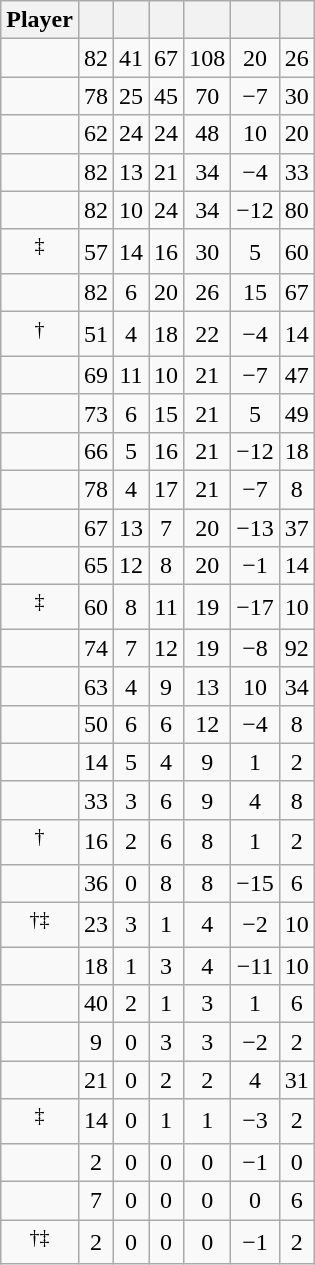<table class="wikitable sortable" style="text-align:center;">
<tr>
<th>Player</th>
<th></th>
<th></th>
<th></th>
<th></th>
<th data-sort-type="number"></th>
<th></th>
</tr>
<tr>
<td></td>
<td>82</td>
<td>41</td>
<td>67</td>
<td>108</td>
<td>20</td>
<td>26</td>
</tr>
<tr>
<td></td>
<td>78</td>
<td>25</td>
<td>45</td>
<td>70</td>
<td>−7</td>
<td>30</td>
</tr>
<tr>
<td></td>
<td>62</td>
<td>24</td>
<td>24</td>
<td>48</td>
<td>10</td>
<td>20</td>
</tr>
<tr>
<td></td>
<td>82</td>
<td>13</td>
<td>21</td>
<td>34</td>
<td>−4</td>
<td>33</td>
</tr>
<tr>
<td></td>
<td>82</td>
<td>10</td>
<td>24</td>
<td>34</td>
<td>−12</td>
<td>80</td>
</tr>
<tr>
<td><sup>‡</sup></td>
<td>57</td>
<td>14</td>
<td>16</td>
<td>30</td>
<td>5</td>
<td>60</td>
</tr>
<tr>
<td></td>
<td>82</td>
<td>6</td>
<td>20</td>
<td>26</td>
<td>15</td>
<td>67</td>
</tr>
<tr>
<td><sup>†</sup></td>
<td>51</td>
<td>4</td>
<td>18</td>
<td>22</td>
<td>−4</td>
<td>14</td>
</tr>
<tr>
<td></td>
<td>69</td>
<td>11</td>
<td>10</td>
<td>21</td>
<td>−7</td>
<td>47</td>
</tr>
<tr>
<td></td>
<td>73</td>
<td>6</td>
<td>15</td>
<td>21</td>
<td>5</td>
<td>49</td>
</tr>
<tr>
<td></td>
<td>66</td>
<td>5</td>
<td>16</td>
<td>21</td>
<td>−12</td>
<td>18</td>
</tr>
<tr>
<td></td>
<td>78</td>
<td>4</td>
<td>17</td>
<td>21</td>
<td>−7</td>
<td>8</td>
</tr>
<tr>
<td></td>
<td>67</td>
<td>13</td>
<td>7</td>
<td>20</td>
<td>−13</td>
<td>37</td>
</tr>
<tr>
<td></td>
<td>65</td>
<td>12</td>
<td>8</td>
<td>20</td>
<td>−1</td>
<td>14</td>
</tr>
<tr>
<td><sup>‡</sup></td>
<td>60</td>
<td>8</td>
<td>11</td>
<td>19</td>
<td>−17</td>
<td>10</td>
</tr>
<tr>
<td></td>
<td>74</td>
<td>7</td>
<td>12</td>
<td>19</td>
<td>−8</td>
<td>92</td>
</tr>
<tr>
<td></td>
<td>63</td>
<td>4</td>
<td>9</td>
<td>13</td>
<td>10</td>
<td>34</td>
</tr>
<tr>
<td></td>
<td>50</td>
<td>6</td>
<td>6</td>
<td>12</td>
<td>−4</td>
<td>8</td>
</tr>
<tr>
<td></td>
<td>14</td>
<td>5</td>
<td>4</td>
<td>9</td>
<td>1</td>
<td>2</td>
</tr>
<tr>
<td></td>
<td>33</td>
<td>3</td>
<td>6</td>
<td>9</td>
<td>4</td>
<td>8</td>
</tr>
<tr>
<td><sup>†</sup></td>
<td>16</td>
<td>2</td>
<td>6</td>
<td>8</td>
<td>1</td>
<td>2</td>
</tr>
<tr>
<td></td>
<td>36</td>
<td>0</td>
<td>8</td>
<td>8</td>
<td>−15</td>
<td>6</td>
</tr>
<tr>
<td><sup>†‡</sup></td>
<td>23</td>
<td>3</td>
<td>1</td>
<td>4</td>
<td>−2</td>
<td>10</td>
</tr>
<tr>
<td></td>
<td>18</td>
<td>1</td>
<td>3</td>
<td>4</td>
<td>−11</td>
<td>10</td>
</tr>
<tr>
<td></td>
<td>40</td>
<td>2</td>
<td>1</td>
<td>3</td>
<td>1</td>
<td>6</td>
</tr>
<tr>
<td></td>
<td>9</td>
<td>0</td>
<td>3</td>
<td>3</td>
<td>−2</td>
<td>2</td>
</tr>
<tr>
<td></td>
<td>21</td>
<td>0</td>
<td>2</td>
<td>2</td>
<td>4</td>
<td>31</td>
</tr>
<tr>
<td><sup>‡</sup></td>
<td>14</td>
<td>0</td>
<td>1</td>
<td>1</td>
<td>−3</td>
<td>2</td>
</tr>
<tr>
<td></td>
<td>2</td>
<td>0</td>
<td>0</td>
<td>0</td>
<td>−1</td>
<td>0</td>
</tr>
<tr>
<td></td>
<td>7</td>
<td>0</td>
<td>0</td>
<td>0</td>
<td>0</td>
<td>6</td>
</tr>
<tr>
<td><sup>†‡</sup></td>
<td>2</td>
<td>0</td>
<td>0</td>
<td>0</td>
<td>−1</td>
<td>2</td>
</tr>
</table>
